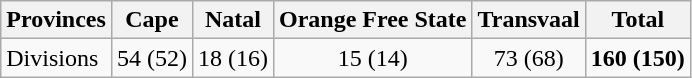<table class=wikitable>
<tr>
<th>Provinces</th>
<th>Cape</th>
<th>Natal</th>
<th>Orange Free State</th>
<th>Transvaal</th>
<th>Total</th>
</tr>
<tr>
<td>Divisions</td>
<td align="center">54 (52)</td>
<td align="center">18 (16)</td>
<td align="center">15 (14)</td>
<td align="center">73 (68)</td>
<td align="center"><strong>160 (150)</strong></td>
</tr>
</table>
